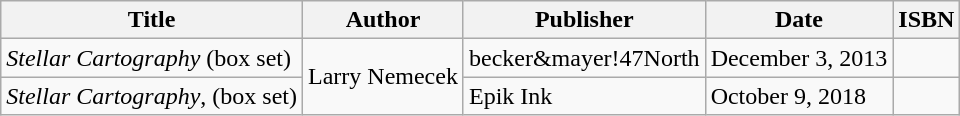<table class="wikitable">
<tr>
<th>Title</th>
<th>Author</th>
<th>Publisher</th>
<th>Date</th>
<th>ISBN</th>
</tr>
<tr>
<td><em>Stellar Cartography</em> (box set)</td>
<td rowspan="2">Larry Nemecek</td>
<td>becker&mayer!47North</td>
<td>December 3, 2013</td>
<td></td>
</tr>
<tr>
<td><em>Stellar Cartography</em>,  (box set)</td>
<td>Epik Ink</td>
<td>October 9, 2018</td>
<td></td>
</tr>
</table>
